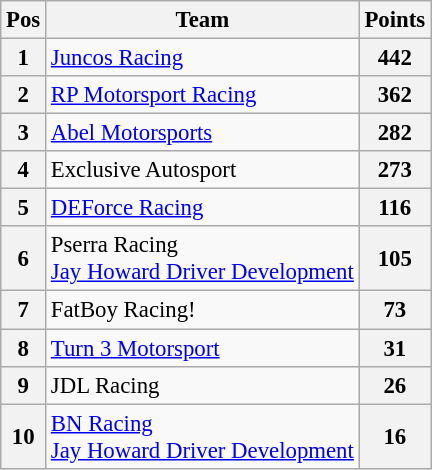<table class="wikitable" style="font-size: 95%;">
<tr>
<th>Pos</th>
<th>Team</th>
<th>Points</th>
</tr>
<tr>
<th>1</th>
<td><a href='#'>Juncos Racing</a></td>
<th>442</th>
</tr>
<tr>
<th>2</th>
<td><a href='#'>RP Motorsport Racing</a></td>
<th>362</th>
</tr>
<tr>
<th>3</th>
<td><a href='#'>Abel Motorsports</a></td>
<th>282</th>
</tr>
<tr>
<th>4</th>
<td>Exclusive Autosport</td>
<th>273</th>
</tr>
<tr>
<th>5</th>
<td><a href='#'>DEForce Racing</a></td>
<th>116</th>
</tr>
<tr>
<th>6</th>
<td>Pserra Racing<br><a href='#'>Jay Howard Driver Development</a></td>
<th>105</th>
</tr>
<tr>
<th>7</th>
<td>FatBoy Racing!</td>
<th>73</th>
</tr>
<tr>
<th>8</th>
<td><a href='#'>Turn 3 Motorsport</a></td>
<th>31</th>
</tr>
<tr>
<th>9</th>
<td>JDL Racing</td>
<th>26</th>
</tr>
<tr>
<th>10</th>
<td><a href='#'>BN Racing</a><br><a href='#'>Jay Howard Driver Development</a></td>
<th>16</th>
</tr>
</table>
